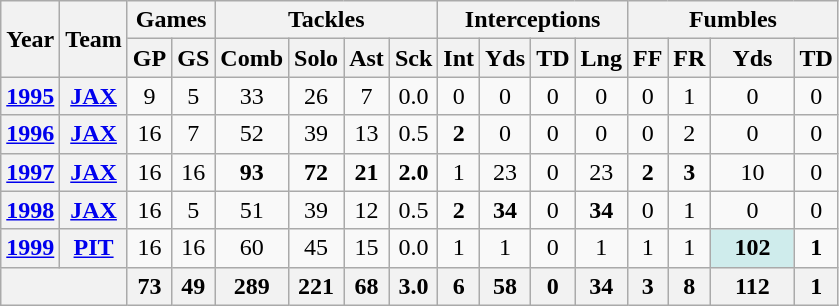<table class="wikitable" style="text-align:center">
<tr>
<th rowspan="2">Year</th>
<th rowspan="2">Team</th>
<th colspan="2">Games</th>
<th colspan="4">Tackles</th>
<th colspan="4">Interceptions</th>
<th colspan="4">Fumbles</th>
</tr>
<tr>
<th>GP</th>
<th>GS</th>
<th>Comb</th>
<th>Solo</th>
<th>Ast</th>
<th>Sck</th>
<th>Int</th>
<th>Yds</th>
<th>TD</th>
<th>Lng</th>
<th>FF</th>
<th>FR</th>
<th>Yds</th>
<th>TD</th>
</tr>
<tr>
<th><a href='#'>1995</a></th>
<th><a href='#'>JAX</a></th>
<td>9</td>
<td>5</td>
<td>33</td>
<td>26</td>
<td>7</td>
<td>0.0</td>
<td>0</td>
<td>0</td>
<td>0</td>
<td>0</td>
<td>0</td>
<td>1</td>
<td>0</td>
<td>0</td>
</tr>
<tr>
<th><a href='#'>1996</a></th>
<th><a href='#'>JAX</a></th>
<td>16</td>
<td>7</td>
<td>52</td>
<td>39</td>
<td>13</td>
<td>0.5</td>
<td><strong>2</strong></td>
<td>0</td>
<td>0</td>
<td>0</td>
<td>0</td>
<td>2</td>
<td>0</td>
<td>0</td>
</tr>
<tr>
<th><a href='#'>1997</a></th>
<th><a href='#'>JAX</a></th>
<td>16</td>
<td>16</td>
<td><strong>93</strong></td>
<td><strong>72</strong></td>
<td><strong>21</strong></td>
<td><strong>2.0</strong></td>
<td>1</td>
<td>23</td>
<td>0</td>
<td>23</td>
<td><strong>2</strong></td>
<td><strong>3</strong></td>
<td>10</td>
<td>0</td>
</tr>
<tr>
<th><a href='#'>1998</a></th>
<th><a href='#'>JAX</a></th>
<td>16</td>
<td>5</td>
<td>51</td>
<td>39</td>
<td>12</td>
<td>0.5</td>
<td><strong>2</strong></td>
<td><strong>34</strong></td>
<td>0</td>
<td><strong>34</strong></td>
<td>0</td>
<td>1</td>
<td>0</td>
<td>0</td>
</tr>
<tr>
<th><a href='#'>1999</a></th>
<th><a href='#'>PIT</a></th>
<td>16</td>
<td>16</td>
<td>60</td>
<td>45</td>
<td>15</td>
<td>0.0</td>
<td>1</td>
<td>1</td>
<td>0</td>
<td>1</td>
<td>1</td>
<td>1</td>
<td style="background:#cfecec; width:3em;"><strong>102</strong></td>
<td><strong>1</strong></td>
</tr>
<tr>
<th colspan="2"></th>
<th>73</th>
<th>49</th>
<th>289</th>
<th>221</th>
<th>68</th>
<th>3.0</th>
<th>6</th>
<th>58</th>
<th>0</th>
<th>34</th>
<th>3</th>
<th>8</th>
<th>112</th>
<th>1</th>
</tr>
</table>
